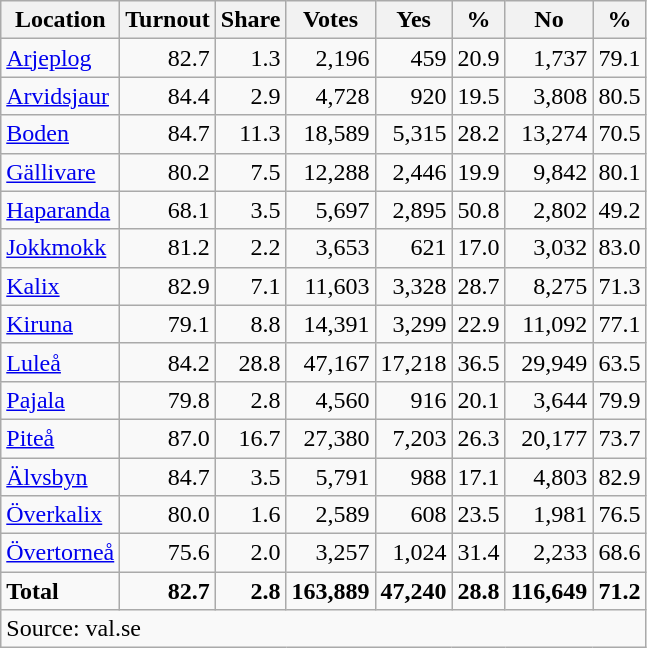<table class="wikitable sortable" style=text-align:right>
<tr>
<th>Location</th>
<th>Turnout</th>
<th>Share</th>
<th>Votes</th>
<th>Yes</th>
<th>%</th>
<th>No</th>
<th>%</th>
</tr>
<tr>
<td align=left><a href='#'>Arjeplog</a></td>
<td>82.7</td>
<td>1.3</td>
<td>2,196</td>
<td>459</td>
<td>20.9</td>
<td>1,737</td>
<td>79.1</td>
</tr>
<tr>
<td align=left><a href='#'>Arvidsjaur</a></td>
<td>84.4</td>
<td>2.9</td>
<td>4,728</td>
<td>920</td>
<td>19.5</td>
<td>3,808</td>
<td>80.5</td>
</tr>
<tr>
<td align=left><a href='#'>Boden</a></td>
<td>84.7</td>
<td>11.3</td>
<td>18,589</td>
<td>5,315</td>
<td>28.2</td>
<td>13,274</td>
<td>70.5</td>
</tr>
<tr>
<td align=left><a href='#'>Gällivare</a></td>
<td>80.2</td>
<td>7.5</td>
<td>12,288</td>
<td>2,446</td>
<td>19.9</td>
<td>9,842</td>
<td>80.1</td>
</tr>
<tr>
<td align=left><a href='#'>Haparanda</a></td>
<td>68.1</td>
<td>3.5</td>
<td>5,697</td>
<td>2,895</td>
<td>50.8</td>
<td>2,802</td>
<td>49.2</td>
</tr>
<tr>
<td align=left><a href='#'>Jokkmokk</a></td>
<td>81.2</td>
<td>2.2</td>
<td>3,653</td>
<td>621</td>
<td>17.0</td>
<td>3,032</td>
<td>83.0</td>
</tr>
<tr>
<td align=left><a href='#'>Kalix</a></td>
<td>82.9</td>
<td>7.1</td>
<td>11,603</td>
<td>3,328</td>
<td>28.7</td>
<td>8,275</td>
<td>71.3</td>
</tr>
<tr>
<td align=left><a href='#'>Kiruna</a></td>
<td>79.1</td>
<td>8.8</td>
<td>14,391</td>
<td>3,299</td>
<td>22.9</td>
<td>11,092</td>
<td>77.1</td>
</tr>
<tr>
<td align=left><a href='#'>Luleå</a></td>
<td>84.2</td>
<td>28.8</td>
<td>47,167</td>
<td>17,218</td>
<td>36.5</td>
<td>29,949</td>
<td>63.5</td>
</tr>
<tr>
<td align=left><a href='#'>Pajala</a></td>
<td>79.8</td>
<td>2.8</td>
<td>4,560</td>
<td>916</td>
<td>20.1</td>
<td>3,644</td>
<td>79.9</td>
</tr>
<tr>
<td align=left><a href='#'>Piteå</a></td>
<td>87.0</td>
<td>16.7</td>
<td>27,380</td>
<td>7,203</td>
<td>26.3</td>
<td>20,177</td>
<td>73.7</td>
</tr>
<tr>
<td align=left><a href='#'>Älvsbyn</a></td>
<td>84.7</td>
<td>3.5</td>
<td>5,791</td>
<td>988</td>
<td>17.1</td>
<td>4,803</td>
<td>82.9</td>
</tr>
<tr>
<td align=left><a href='#'>Överkalix</a></td>
<td>80.0</td>
<td>1.6</td>
<td>2,589</td>
<td>608</td>
<td>23.5</td>
<td>1,981</td>
<td>76.5</td>
</tr>
<tr>
<td align=left><a href='#'>Övertorneå</a></td>
<td>75.6</td>
<td>2.0</td>
<td>3,257</td>
<td>1,024</td>
<td>31.4</td>
<td>2,233</td>
<td>68.6</td>
</tr>
<tr>
<td align=left><strong>Total</strong></td>
<td><strong>82.7</strong></td>
<td><strong>2.8</strong></td>
<td><strong>163,889</strong></td>
<td><strong>47,240</strong></td>
<td><strong>28.8</strong></td>
<td><strong>116,649</strong></td>
<td><strong>71.2</strong></td>
</tr>
<tr>
<td align=left colspan=8>Source: val.se </td>
</tr>
</table>
